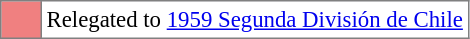<table bgcolor="#f7f8ff" cellpadding="3" cellspacing="0" border="1" style="font-size: 95%; border: gray solid 1px; border-collapse: collapse;text-align:center;">
<tr>
<td style="background: #F08080;"  width="20"></td>
<td bgcolor="#ffffff" align="left">Relegated to <a href='#'>1959 Segunda División de Chile</a></td>
</tr>
</table>
